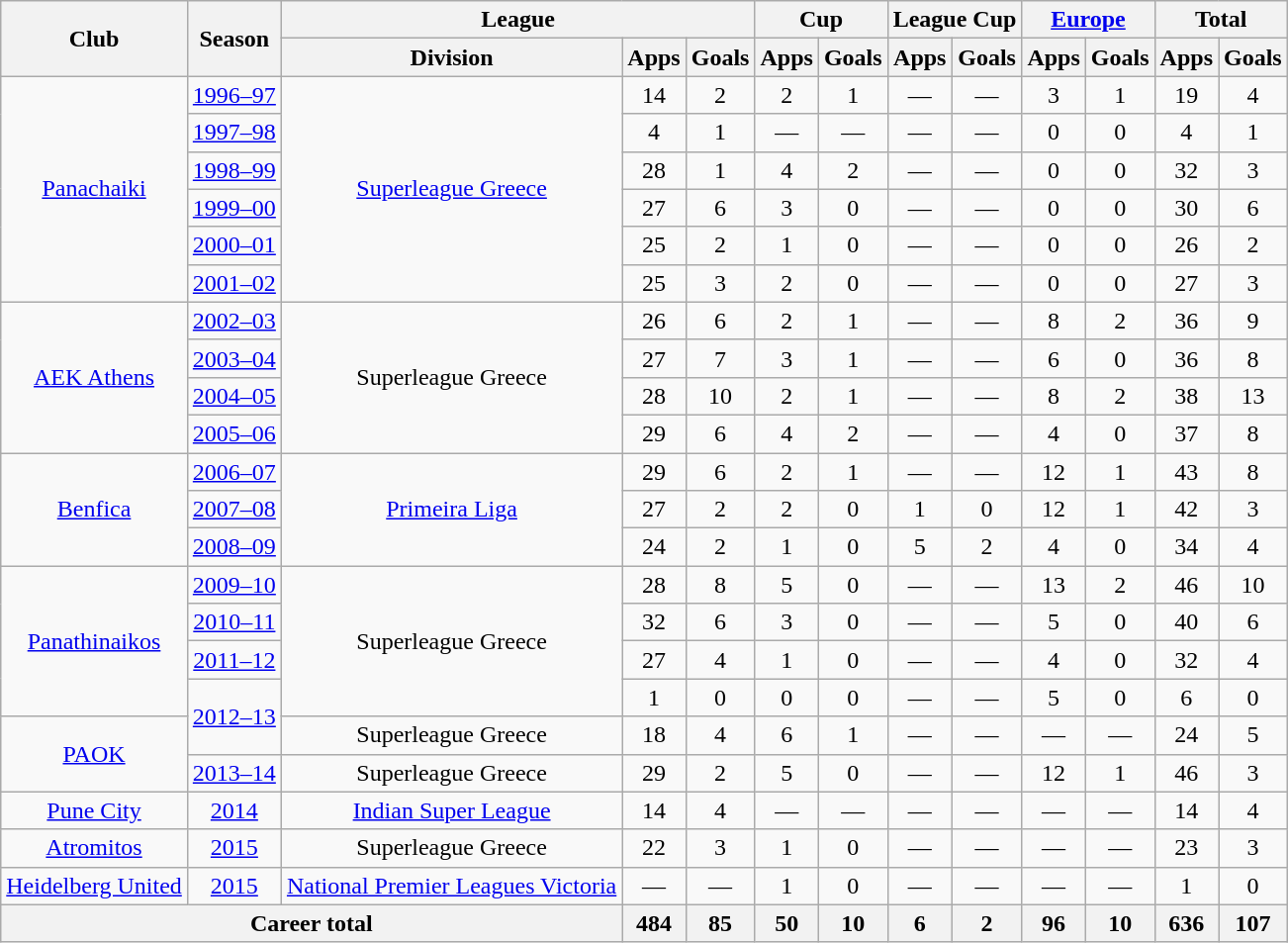<table class="wikitable" style="text-align:center">
<tr>
<th rowspan="2">Club</th>
<th rowspan="2">Season</th>
<th colspan="3">League</th>
<th colspan="2">Cup</th>
<th colspan="2">League Cup</th>
<th colspan="2"><a href='#'>Europe</a></th>
<th colspan="2">Total</th>
</tr>
<tr>
<th>Division</th>
<th>Apps</th>
<th>Goals</th>
<th>Apps</th>
<th>Goals</th>
<th>Apps</th>
<th>Goals</th>
<th>Apps</th>
<th>Goals</th>
<th>Apps</th>
<th>Goals</th>
</tr>
<tr>
<td rowspan="6"><a href='#'>Panachaiki</a></td>
<td><a href='#'>1996–97</a></td>
<td rowspan="6"><a href='#'>Superleague Greece</a></td>
<td>14</td>
<td>2</td>
<td>2</td>
<td>1</td>
<td>—</td>
<td>—</td>
<td>3</td>
<td>1</td>
<td>19</td>
<td>4</td>
</tr>
<tr>
<td><a href='#'>1997–98</a></td>
<td>4</td>
<td>1</td>
<td>—</td>
<td>—</td>
<td>—</td>
<td>—</td>
<td>0</td>
<td>0</td>
<td>4</td>
<td>1</td>
</tr>
<tr>
<td><a href='#'>1998–99</a></td>
<td>28</td>
<td>1</td>
<td>4</td>
<td>2</td>
<td>—</td>
<td>—</td>
<td>0</td>
<td>0</td>
<td>32</td>
<td>3</td>
</tr>
<tr>
<td><a href='#'>1999–00</a></td>
<td>27</td>
<td>6</td>
<td>3</td>
<td>0</td>
<td>—</td>
<td>—</td>
<td>0</td>
<td>0</td>
<td>30</td>
<td>6</td>
</tr>
<tr>
<td><a href='#'>2000–01</a></td>
<td>25</td>
<td>2</td>
<td>1</td>
<td>0</td>
<td>—</td>
<td>—</td>
<td>0</td>
<td>0</td>
<td>26</td>
<td>2</td>
</tr>
<tr>
<td><a href='#'>2001–02</a></td>
<td>25</td>
<td>3</td>
<td>2</td>
<td>0</td>
<td>—</td>
<td>—</td>
<td>0</td>
<td>0</td>
<td>27</td>
<td>3</td>
</tr>
<tr>
<td rowspan="4"><a href='#'>AEK Athens</a></td>
<td><a href='#'>2002–03</a></td>
<td rowspan="4">Superleague Greece</td>
<td>26</td>
<td>6</td>
<td>2</td>
<td>1</td>
<td>—</td>
<td>—</td>
<td>8</td>
<td>2</td>
<td>36</td>
<td>9</td>
</tr>
<tr>
<td><a href='#'>2003–04</a></td>
<td>27</td>
<td>7</td>
<td>3</td>
<td>1</td>
<td>—</td>
<td>—</td>
<td>6</td>
<td>0</td>
<td>36</td>
<td>8</td>
</tr>
<tr>
<td><a href='#'>2004–05</a></td>
<td>28</td>
<td>10</td>
<td>2</td>
<td>1</td>
<td>—</td>
<td>—</td>
<td>8</td>
<td>2</td>
<td>38</td>
<td>13</td>
</tr>
<tr>
<td><a href='#'>2005–06</a></td>
<td>29</td>
<td>6</td>
<td>4</td>
<td>2</td>
<td>—</td>
<td>—</td>
<td>4</td>
<td>0</td>
<td>37</td>
<td>8</td>
</tr>
<tr>
<td rowspan="3"><a href='#'>Benfica</a></td>
<td><a href='#'>2006–07</a></td>
<td rowspan="3"><a href='#'>Primeira Liga</a></td>
<td>29</td>
<td>6</td>
<td>2</td>
<td>1</td>
<td>—</td>
<td>—</td>
<td>12</td>
<td>1</td>
<td>43</td>
<td>8</td>
</tr>
<tr>
<td><a href='#'>2007–08</a></td>
<td>27</td>
<td>2</td>
<td>2</td>
<td>0</td>
<td>1</td>
<td>0</td>
<td>12</td>
<td>1</td>
<td>42</td>
<td>3</td>
</tr>
<tr>
<td><a href='#'>2008–09</a></td>
<td>24</td>
<td>2</td>
<td>1</td>
<td>0</td>
<td>5</td>
<td>2</td>
<td>4</td>
<td>0</td>
<td>34</td>
<td>4</td>
</tr>
<tr>
<td rowspan="4"><a href='#'>Panathinaikos</a></td>
<td><a href='#'>2009–10</a></td>
<td rowspan="4">Superleague Greece</td>
<td>28</td>
<td>8</td>
<td>5</td>
<td>0</td>
<td>—</td>
<td>—</td>
<td>13</td>
<td>2</td>
<td>46</td>
<td>10</td>
</tr>
<tr>
<td><a href='#'>2010–11</a></td>
<td>32</td>
<td>6</td>
<td>3</td>
<td>0</td>
<td>—</td>
<td>—</td>
<td>5</td>
<td>0</td>
<td>40</td>
<td>6</td>
</tr>
<tr>
<td><a href='#'>2011–12</a></td>
<td>27</td>
<td>4</td>
<td>1</td>
<td>0</td>
<td>—</td>
<td>—</td>
<td>4</td>
<td>0</td>
<td>32</td>
<td>4</td>
</tr>
<tr>
<td rowspan="2"><a href='#'>2012–13</a></td>
<td>1</td>
<td>0</td>
<td>0</td>
<td>0</td>
<td>—</td>
<td>—</td>
<td>5</td>
<td>0</td>
<td>6</td>
<td>0</td>
</tr>
<tr>
<td rowspan="2"><a href='#'>PAOK</a></td>
<td>Superleague Greece</td>
<td>18</td>
<td>4</td>
<td>6</td>
<td>1</td>
<td>—</td>
<td>—</td>
<td>—</td>
<td>—</td>
<td>24</td>
<td>5</td>
</tr>
<tr>
<td><a href='#'>2013–14</a></td>
<td>Superleague Greece</td>
<td>29</td>
<td>2</td>
<td>5</td>
<td>0</td>
<td>—</td>
<td>—</td>
<td>12</td>
<td>1</td>
<td>46</td>
<td>3</td>
</tr>
<tr>
<td><a href='#'>Pune City</a></td>
<td><a href='#'>2014</a></td>
<td><a href='#'>Indian Super League</a></td>
<td>14</td>
<td>4</td>
<td>—</td>
<td>—</td>
<td>—</td>
<td>—</td>
<td>—</td>
<td>—</td>
<td>14</td>
<td>4</td>
</tr>
<tr>
<td><a href='#'>Atromitos</a></td>
<td><a href='#'>2015</a></td>
<td>Superleague Greece</td>
<td>22</td>
<td>3</td>
<td>1</td>
<td>0</td>
<td>—</td>
<td>—</td>
<td>—</td>
<td>—</td>
<td>23</td>
<td>3</td>
</tr>
<tr>
<td><a href='#'>Heidelberg United</a></td>
<td><a href='#'>2015</a></td>
<td><a href='#'>National Premier Leagues Victoria</a></td>
<td>—</td>
<td>—</td>
<td>1</td>
<td>0</td>
<td>—</td>
<td>—</td>
<td>—</td>
<td>—</td>
<td>1</td>
<td>0</td>
</tr>
<tr>
<th colspan="3">Career total</th>
<th>484</th>
<th>85</th>
<th>50</th>
<th>10</th>
<th>6</th>
<th>2</th>
<th>96</th>
<th>10</th>
<th>636</th>
<th>107</th>
</tr>
</table>
